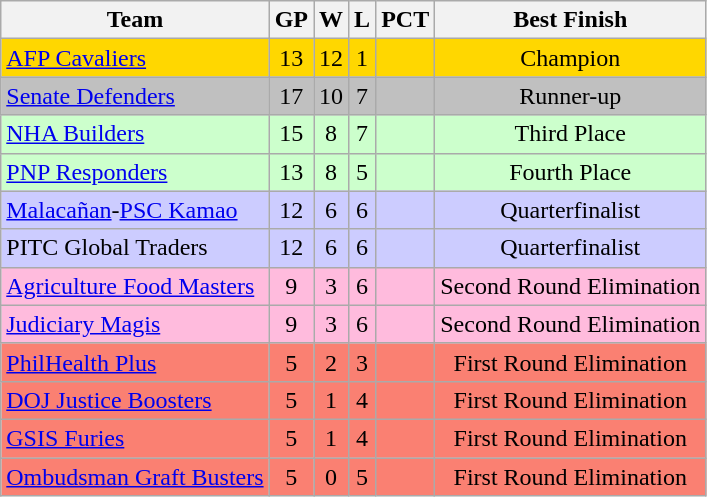<table class="wikitable sortable" style="text-align:center;">
<tr>
<th>Team</th>
<th>GP</th>
<th>W</th>
<th>L</th>
<th>PCT</th>
<th>Best Finish</th>
</tr>
<tr bgcolor="gold">
<td align=left><a href='#'>AFP Cavaliers</a></td>
<td>13</td>
<td>12</td>
<td>1</td>
<td></td>
<td>Champion</td>
</tr>
<tr bgcolor="silver">
<td align=left><a href='#'>Senate Defenders</a></td>
<td>17</td>
<td>10</td>
<td>7</td>
<td></td>
<td>Runner-up</td>
</tr>
<tr bgcolor="#ccffcc">
<td align=left><a href='#'>NHA Builders</a></td>
<td>15</td>
<td>8</td>
<td>7</td>
<td></td>
<td>Third Place</td>
</tr>
<tr bgcolor="#ccffcc">
<td align=left><a href='#'>PNP Responders</a></td>
<td>13</td>
<td>8</td>
<td>5</td>
<td></td>
<td>Fourth Place</td>
</tr>
<tr bgcolor="#ccccff">
<td align=left><a href='#'>Malacañan</a>-<a href='#'>PSC Kamao</a></td>
<td>12</td>
<td>6</td>
<td>6</td>
<td></td>
<td>Quarterfinalist</td>
</tr>
<tr bgcolor="#ccccff">
<td align=left>PITC Global Traders</td>
<td>12</td>
<td>6</td>
<td>6</td>
<td></td>
<td>Quarterfinalist</td>
</tr>
<tr bgcolor="#fbd">
<td align=left><a href='#'>Agriculture Food Masters</a></td>
<td>9</td>
<td>3</td>
<td>6</td>
<td></td>
<td>Second Round Elimination</td>
</tr>
<tr bgcolor="#fbd">
<td align=left><a href='#'>Judiciary Magis</a></td>
<td>9</td>
<td>3</td>
<td>6</td>
<td></td>
<td>Second Round Elimination</td>
</tr>
<tr bgcolor="#fa8072">
<td align=left><a href='#'>PhilHealth Plus</a></td>
<td>5</td>
<td>2</td>
<td>3</td>
<td></td>
<td>First Round Elimination</td>
</tr>
<tr bgcolor="#fa8072">
<td align=left><a href='#'>DOJ Justice Boosters</a></td>
<td>5</td>
<td>1</td>
<td>4</td>
<td></td>
<td>First Round Elimination</td>
</tr>
<tr bgcolor="#fa8072">
<td align=left><a href='#'>GSIS Furies</a></td>
<td>5</td>
<td>1</td>
<td>4</td>
<td></td>
<td>First Round Elimination</td>
</tr>
<tr bgcolor="#fa8072">
<td align=left><a href='#'>Ombudsman Graft Busters</a></td>
<td>5</td>
<td>0</td>
<td>5</td>
<td></td>
<td>First Round Elimination</td>
</tr>
</table>
